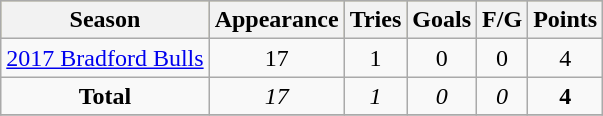<table class="wikitable" style="text-align:center;">
<tr bgcolor=#bdb76b>
<th>Season</th>
<th>Appearance</th>
<th>Tries</th>
<th>Goals</th>
<th>F/G</th>
<th>Points</th>
</tr>
<tr>
<td><a href='#'>2017 Bradford Bulls</a></td>
<td>17</td>
<td>1</td>
<td>0</td>
<td>0</td>
<td>4</td>
</tr>
<tr>
<td><strong>Total</strong></td>
<td><em>17</em></td>
<td><em>1</em></td>
<td><em>0</em></td>
<td><em>0</em></td>
<td><strong>4</strong></td>
</tr>
<tr>
</tr>
</table>
